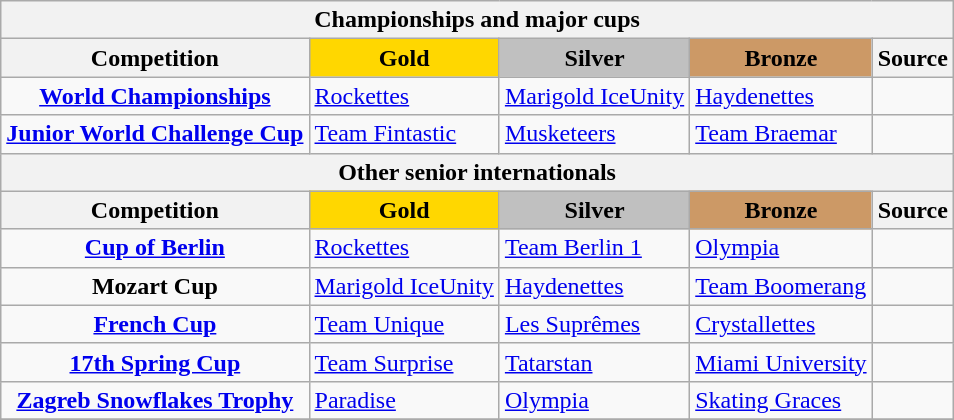<table class="wikitable">
<tr>
<th colspan=5>Championships and major cups</th>
</tr>
<tr>
<th>Competition</th>
<td align=center bgcolor=gold><strong>Gold</strong></td>
<td align=center bgcolor=silver><strong>Silver</strong></td>
<td align=center bgcolor=cc9966><strong>Bronze</strong></td>
<th>Source</th>
</tr>
<tr>
<td align="center"><strong><a href='#'>World Championships</a></strong></td>
<td> <a href='#'>Rockettes</a></td>
<td> <a href='#'>Marigold IceUnity</a></td>
<td> <a href='#'>Haydenettes</a></td>
<td align="center"></td>
</tr>
<tr>
<td align="center"><strong><a href='#'>Junior World Challenge Cup</a></strong></td>
<td> <a href='#'>Team Fintastic</a></td>
<td> <a href='#'>Musketeers</a></td>
<td> <a href='#'>Team Braemar</a></td>
<td align="center"></td>
</tr>
<tr>
<th colspan=5>Other senior internationals</th>
</tr>
<tr>
<th>Competition</th>
<td align=center bgcolor=gold><strong>Gold</strong></td>
<td align=center bgcolor=silver><strong>Silver</strong></td>
<td align=center bgcolor=cc9966><strong>Bronze</strong></td>
<th>Source</th>
</tr>
<tr>
<td align="center"><strong><a href='#'>Cup of Berlin</a></strong></td>
<td> <a href='#'>Rockettes</a></td>
<td> <a href='#'>Team Berlin 1</a></td>
<td> <a href='#'>Olympia</a></td>
<td align="center"></td>
</tr>
<tr>
<td align="center"><strong>Mozart Cup</strong></td>
<td> <a href='#'>Marigold IceUnity</a></td>
<td> <a href='#'>Haydenettes</a></td>
<td> <a href='#'>Team Boomerang</a></td>
<td align="center"></td>
</tr>
<tr>
<td align="center"><strong><a href='#'>French Cup</a></strong></td>
<td> <a href='#'>Team Unique</a></td>
<td> <a href='#'>Les Suprêmes</a></td>
<td> <a href='#'>Crystallettes</a></td>
<td align="center"></td>
</tr>
<tr>
<td align="center"><strong><a href='#'>17th Spring Cup</a></strong></td>
<td> <a href='#'>Team Surprise</a></td>
<td> <a href='#'>Tatarstan</a></td>
<td> <a href='#'>Miami University</a></td>
<td align="center"></td>
</tr>
<tr>
<td align="center"><strong><a href='#'>Zagreb Snowflakes Trophy</a></strong></td>
<td> <a href='#'>Paradise</a></td>
<td> <a href='#'>Olympia</a></td>
<td> <a href='#'>Skating Graces</a></td>
<td align="center"></td>
</tr>
<tr>
</tr>
</table>
